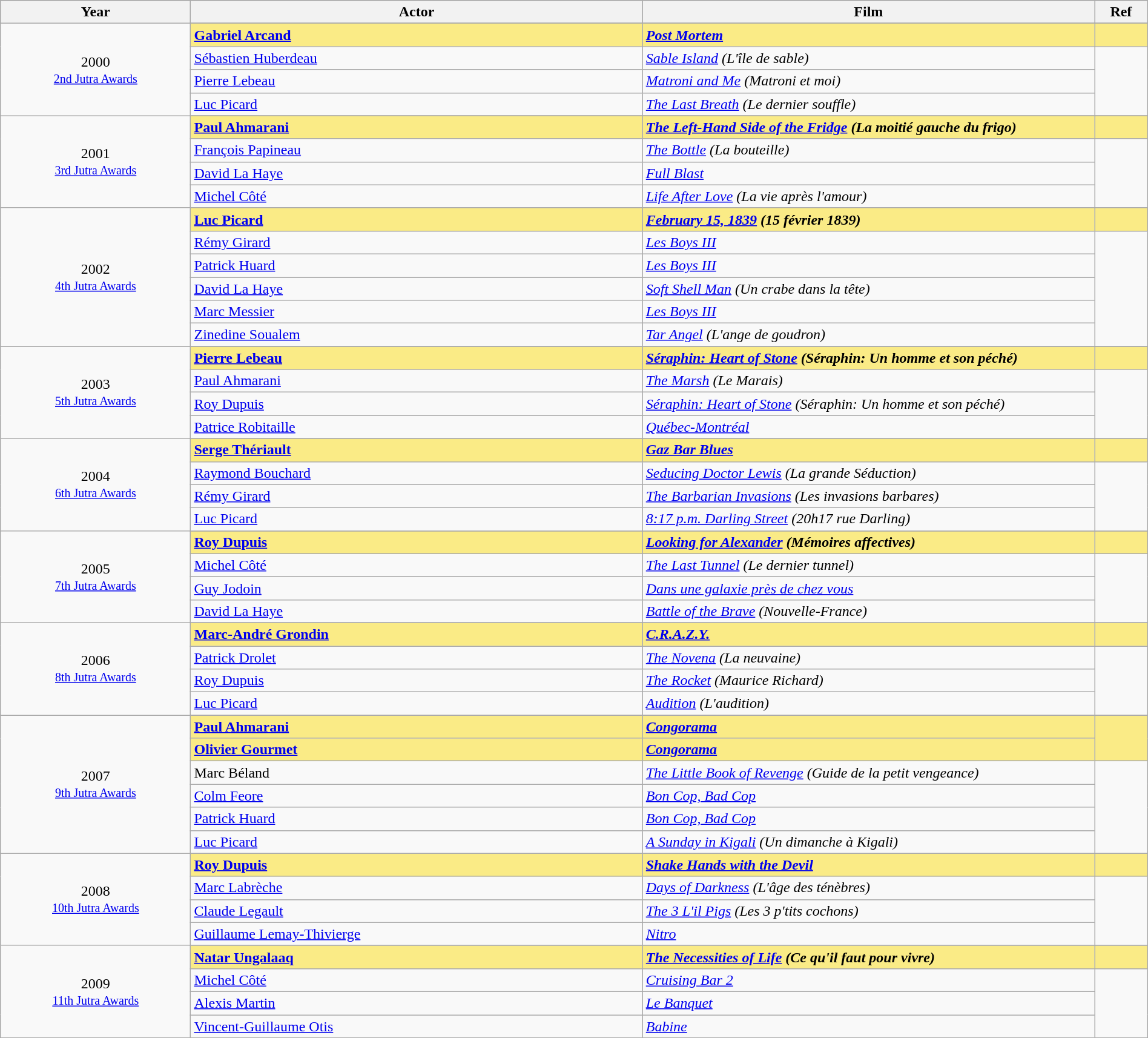<table class="wikitable" style="width:100%;">
<tr style="background:#bebebe;">
<th style="width:8%;">Year</th>
<th style="width:19%;">Actor</th>
<th style="width:19%;">Film</th>
<th style="width:2%;">Ref</th>
</tr>
<tr>
<td rowspan="5" align="center">2000<br> <small><a href='#'>2nd Jutra Awards</a></small></td>
</tr>
<tr style="background:#FAEB86">
<td><strong><a href='#'>Gabriel Arcand</a></strong></td>
<td><strong><em><a href='#'>Post Mortem</a></em></strong></td>
<td></td>
</tr>
<tr>
<td><a href='#'>Sébastien Huberdeau</a></td>
<td><em><a href='#'>Sable Island</a> (L'île de sable)</em></td>
<td rowspan=3></td>
</tr>
<tr>
<td><a href='#'>Pierre Lebeau</a></td>
<td><em><a href='#'>Matroni and Me</a> (Matroni et moi)</em></td>
</tr>
<tr>
<td><a href='#'>Luc Picard</a></td>
<td><em><a href='#'>The Last Breath</a> (Le dernier souffle)</em></td>
</tr>
<tr>
<td rowspan="5" align="center">2001<br> <small><a href='#'>3rd Jutra Awards</a></small></td>
</tr>
<tr style="background:#FAEB86">
<td><strong><a href='#'>Paul Ahmarani</a></strong></td>
<td><strong><em><a href='#'>The Left-Hand Side of the Fridge</a> (La moitié gauche du frigo)</em></strong></td>
<td></td>
</tr>
<tr>
<td><a href='#'>François Papineau</a></td>
<td><em><a href='#'>The Bottle</a> (La bouteille)</em></td>
<td rowspan=3></td>
</tr>
<tr>
<td><a href='#'>David La Haye</a></td>
<td><em><a href='#'>Full Blast</a></em></td>
</tr>
<tr>
<td><a href='#'>Michel Côté</a></td>
<td><em><a href='#'>Life After Love</a> (La vie après l'amour)</em></td>
</tr>
<tr>
<td rowspan="7" align="center">2002 <br> <small><a href='#'>4th Jutra Awards</a></small></td>
</tr>
<tr style="background:#FAEB86">
<td><strong><a href='#'>Luc Picard</a></strong></td>
<td><strong><em><a href='#'>February 15, 1839</a> (15 février 1839)</em></strong></td>
<td></td>
</tr>
<tr>
<td><a href='#'>Rémy Girard</a></td>
<td><em><a href='#'>Les Boys III</a></em></td>
<td rowspan=5></td>
</tr>
<tr>
<td><a href='#'>Patrick Huard</a></td>
<td><em><a href='#'>Les Boys III</a></em></td>
</tr>
<tr>
<td><a href='#'>David La Haye</a></td>
<td><em><a href='#'>Soft Shell Man</a> (Un crabe dans la tête)</em></td>
</tr>
<tr>
<td><a href='#'>Marc Messier</a></td>
<td><em><a href='#'>Les Boys III</a></em></td>
</tr>
<tr>
<td><a href='#'>Zinedine Soualem</a></td>
<td><em><a href='#'>Tar Angel</a> (L'ange de goudron)</em></td>
</tr>
<tr>
<td rowspan="5" align="center">2003 <br> <small><a href='#'>5th Jutra Awards</a></small></td>
</tr>
<tr style="background:#FAEB86">
<td><strong><a href='#'>Pierre Lebeau</a></strong></td>
<td><strong><em><a href='#'>Séraphin: Heart of Stone</a> (Séraphin: Un homme et son péché)</em></strong></td>
<td></td>
</tr>
<tr>
<td><a href='#'>Paul Ahmarani</a></td>
<td><em><a href='#'>The Marsh</a> (Le Marais)</em></td>
<td rowspan=3></td>
</tr>
<tr>
<td><a href='#'>Roy Dupuis</a></td>
<td><em><a href='#'>Séraphin: Heart of Stone</a> (Séraphin: Un homme et son péché)</em></td>
</tr>
<tr>
<td><a href='#'>Patrice Robitaille</a></td>
<td><em><a href='#'>Québec-Montréal</a></em></td>
</tr>
<tr>
<td rowspan="5" align="center">2004 <br> <small><a href='#'>6th Jutra Awards</a></small></td>
</tr>
<tr style="background:#FAEB86">
<td><strong><a href='#'>Serge Thériault</a></strong></td>
<td><strong><em><a href='#'>Gaz Bar Blues</a></em></strong></td>
<td></td>
</tr>
<tr>
<td><a href='#'>Raymond Bouchard</a></td>
<td><em><a href='#'>Seducing Doctor Lewis</a> (La grande Séduction)</em></td>
<td rowspan=3></td>
</tr>
<tr>
<td><a href='#'>Rémy Girard</a></td>
<td><em><a href='#'>The Barbarian Invasions</a> (Les invasions barbares)</em></td>
</tr>
<tr>
<td><a href='#'>Luc Picard</a></td>
<td><em><a href='#'>8:17 p.m. Darling Street</a> (20h17 rue Darling)</em></td>
</tr>
<tr>
<td rowspan="5" align="center">2005 <br> <small><a href='#'>7th Jutra Awards</a></small></td>
</tr>
<tr style="background:#FAEB86">
<td><strong><a href='#'>Roy Dupuis</a></strong></td>
<td><strong><em><a href='#'>Looking for Alexander</a> (Mémoires affectives)</em></strong></td>
<td></td>
</tr>
<tr>
<td><a href='#'>Michel Côté</a></td>
<td><em><a href='#'>The Last Tunnel</a> (Le dernier tunnel)</em></td>
<td rowspan=3></td>
</tr>
<tr>
<td><a href='#'>Guy Jodoin</a></td>
<td><em><a href='#'>Dans une galaxie près de chez vous</a></em></td>
</tr>
<tr>
<td><a href='#'>David La Haye</a></td>
<td><em><a href='#'>Battle of the Brave</a> (Nouvelle-France)</em></td>
</tr>
<tr>
<td rowspan="5" align="center">2006 <br> <small><a href='#'>8th Jutra Awards</a></small></td>
</tr>
<tr style="background:#FAEB86">
<td><strong><a href='#'>Marc-André Grondin</a></strong></td>
<td><strong><em><a href='#'>C.R.A.Z.Y.</a></em></strong></td>
<td></td>
</tr>
<tr>
<td><a href='#'>Patrick Drolet</a></td>
<td><em><a href='#'>The Novena</a> (La neuvaine)</em></td>
<td rowspan=3></td>
</tr>
<tr>
<td><a href='#'>Roy Dupuis</a></td>
<td><em><a href='#'>The Rocket</a> (Maurice Richard)</em></td>
</tr>
<tr>
<td><a href='#'>Luc Picard</a></td>
<td><em><a href='#'>Audition</a> (L'audition)</em></td>
</tr>
<tr>
<td rowspan="7" align="center">2007 <br> <small><a href='#'>9th Jutra Awards</a></small></td>
</tr>
<tr style="background:#FAEB86">
<td><strong><a href='#'>Paul Ahmarani</a></strong></td>
<td><strong><em><a href='#'>Congorama</a></em></strong></td>
<td rowspan=2></td>
</tr>
<tr style="background:#FAEB86">
<td><strong><a href='#'>Olivier Gourmet</a></strong></td>
<td><strong><em><a href='#'>Congorama</a></em></strong></td>
</tr>
<tr>
<td>Marc Béland</td>
<td><em><a href='#'>The Little Book of Revenge</a> (Guide de la petit vengeance)</em></td>
<td rowspan=4></td>
</tr>
<tr>
<td><a href='#'>Colm Feore</a></td>
<td><em><a href='#'>Bon Cop, Bad Cop</a></em></td>
</tr>
<tr>
<td><a href='#'>Patrick Huard</a></td>
<td><em><a href='#'>Bon Cop, Bad Cop</a></em></td>
</tr>
<tr>
<td><a href='#'>Luc Picard</a></td>
<td><em><a href='#'>A Sunday in Kigali</a> (Un dimanche à Kigali)</em></td>
</tr>
<tr>
<td rowspan="5" align="center">2008 <br> <small><a href='#'>10th Jutra Awards</a></small></td>
</tr>
<tr style="background:#FAEB86">
<td><strong><a href='#'>Roy Dupuis</a></strong></td>
<td><strong><em><a href='#'>Shake Hands with the Devil</a></em></strong></td>
<td></td>
</tr>
<tr>
<td><a href='#'>Marc Labrèche</a></td>
<td><em><a href='#'>Days of Darkness</a> (L'âge des ténèbres)</em></td>
<td rowspan=3></td>
</tr>
<tr>
<td><a href='#'>Claude Legault</a></td>
<td><em><a href='#'>The 3 L'il Pigs</a> (Les 3 p'tits cochons)</em></td>
</tr>
<tr>
<td><a href='#'>Guillaume Lemay-Thivierge</a></td>
<td><em><a href='#'>Nitro</a></em></td>
</tr>
<tr>
<td rowspan="5" align="center">2009 <br> <small><a href='#'>11th Jutra Awards</a></small></td>
</tr>
<tr style="background:#FAEB86">
<td><strong><a href='#'>Natar Ungalaaq</a></strong></td>
<td><strong><em><a href='#'>The Necessities of Life</a> (Ce qu'il faut pour vivre)</em></strong></td>
<td></td>
</tr>
<tr>
<td><a href='#'>Michel Côté</a></td>
<td><em><a href='#'>Cruising Bar 2</a></em></td>
<td rowspan=3></td>
</tr>
<tr>
<td><a href='#'>Alexis Martin</a></td>
<td><em><a href='#'>Le Banquet</a></em></td>
</tr>
<tr>
<td><a href='#'>Vincent-Guillaume Otis</a></td>
<td><em><a href='#'>Babine</a></em></td>
</tr>
</table>
